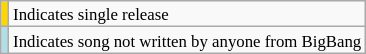<table class="wikitable" style="font-size:70%;">
<tr>
<td style="background-color:gold"></td>
<td>Indicates single release</td>
</tr>
<tr>
<td style="background-color:powderblue"></td>
<td>Indicates song not written by anyone from BigBang</td>
</tr>
</table>
